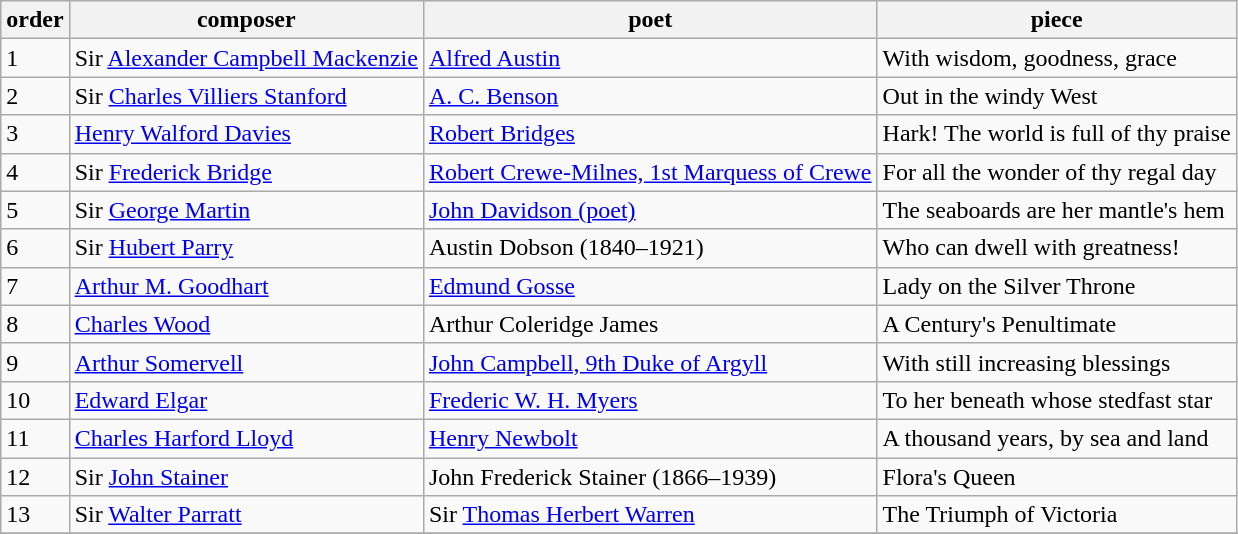<table class="wikitable">
<tr>
<th>order</th>
<th>composer</th>
<th>poet</th>
<th>piece</th>
</tr>
<tr>
<td>1</td>
<td>Sir <a href='#'>Alexander Campbell Mackenzie</a></td>
<td><a href='#'>Alfred Austin</a></td>
<td>With wisdom, goodness, grace</td>
</tr>
<tr>
<td>2</td>
<td>Sir <a href='#'>Charles Villiers Stanford</a></td>
<td><a href='#'>A. C. Benson</a></td>
<td>Out in the windy West</td>
</tr>
<tr>
<td>3</td>
<td><a href='#'>Henry Walford Davies</a></td>
<td><a href='#'>Robert Bridges</a></td>
<td>Hark! The world is full of thy praise</td>
</tr>
<tr>
<td>4</td>
<td>Sir <a href='#'>Frederick Bridge</a></td>
<td><a href='#'>Robert Crewe-Milnes, 1st Marquess of Crewe</a></td>
<td>For all the wonder of thy regal day</td>
</tr>
<tr>
<td>5</td>
<td>Sir <a href='#'>George Martin</a></td>
<td><a href='#'>John Davidson (poet)</a></td>
<td>The seaboards are her mantle's hem</td>
</tr>
<tr>
<td>6</td>
<td>Sir <a href='#'>Hubert Parry</a></td>
<td>Austin Dobson (1840–1921)</td>
<td>Who can dwell with greatness!</td>
</tr>
<tr>
<td>7</td>
<td><a href='#'>Arthur M. Goodhart</a></td>
<td><a href='#'>Edmund Gosse</a></td>
<td>Lady on the Silver Throne</td>
</tr>
<tr>
<td>8</td>
<td><a href='#'>Charles Wood</a></td>
<td>Arthur Coleridge James</td>
<td>A Century's Penultimate</td>
</tr>
<tr>
<td>9</td>
<td><a href='#'>Arthur Somervell</a></td>
<td><a href='#'>John Campbell, 9th Duke of Argyll</a></td>
<td>With still increasing blessings</td>
</tr>
<tr>
<td>10</td>
<td><a href='#'>Edward Elgar</a></td>
<td><a href='#'>Frederic W. H. Myers</a></td>
<td>To her beneath whose stedfast star</td>
</tr>
<tr>
<td>11</td>
<td><a href='#'>Charles Harford Lloyd</a></td>
<td><a href='#'>Henry Newbolt</a></td>
<td>A thousand years, by sea and land</td>
</tr>
<tr>
<td>12</td>
<td>Sir <a href='#'>John Stainer</a></td>
<td>John Frederick Stainer (1866–1939)</td>
<td>Flora's Queen</td>
</tr>
<tr>
<td>13</td>
<td>Sir <a href='#'>Walter Parratt</a></td>
<td>Sir <a href='#'>Thomas Herbert Warren</a></td>
<td>The Triumph of Victoria</td>
</tr>
<tr>
</tr>
</table>
